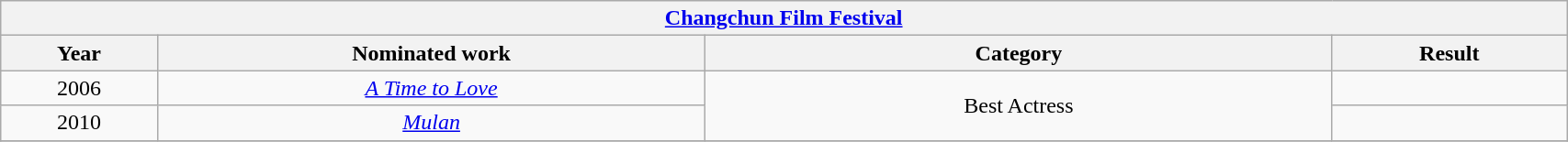<table width="90%" class="wikitable">
<tr>
<th colspan="4" align="center"><a href='#'>Changchun Film Festival</a></th>
</tr>
<tr>
<th width="10%">Year</th>
<th width="35%">Nominated work</th>
<th width="40%">Category</th>
<th width="15%">Result</th>
</tr>
<tr>
<td align="center">2006</td>
<td align="center"><em><a href='#'>A Time to Love</a></em></td>
<td align="center" rowspan=2>Best Actress</td>
<td></td>
</tr>
<tr>
<td align="center">2010</td>
<td align="center"><em><a href='#'>Mulan</a></em></td>
<td></td>
</tr>
<tr>
</tr>
</table>
